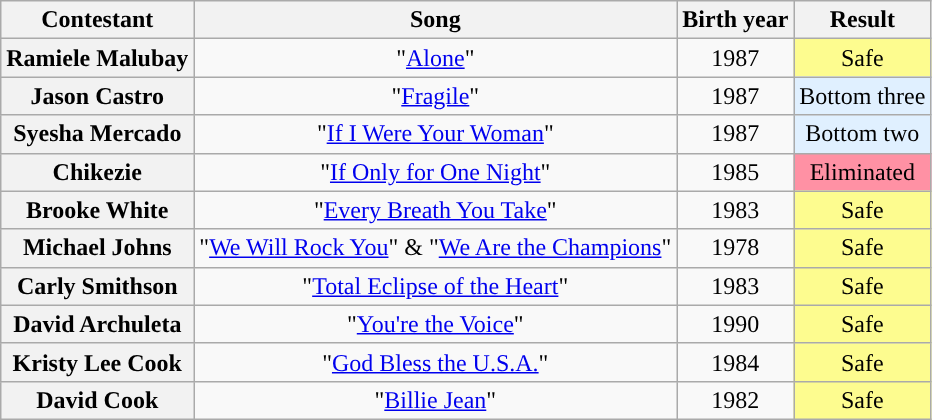<table class="wikitable unsortable" style="text-align:center;">
<tr>
<th scope="col">Contestant</th>
<th scope="col">Song</th>
<th scope="col">Birth year</th>
<th scope="col">Result</th>
</tr>
<tr>
<th scope="row">Ramiele Malubay</th>
<td>"<a href='#'>Alone</a>"</td>
<td>1987</td>
<td style="background:#FDFC8F">Safe</td>
</tr>
<tr>
<th scope="row">Jason Castro</th>
<td>"<a href='#'>Fragile</a>"</td>
<td>1987</td>
<td bgcolor="E0F0FF">Bottom three</td>
</tr>
<tr>
<th scope="row">Syesha Mercado</th>
<td>"<a href='#'>If I Were Your Woman</a>"</td>
<td>1987</td>
<td bgcolor="E0F0FF">Bottom two</td>
</tr>
<tr>
<th scope="row">Chikezie</th>
<td>"<a href='#'>If Only for One Night</a>"</td>
<td>1985</td>
<td bgcolor="FF91A4">Eliminated</td>
</tr>
<tr>
<th scope="row">Brooke White</th>
<td>"<a href='#'>Every Breath You Take</a>"</td>
<td>1983</td>
<td style="background:#FDFC8F">Safe</td>
</tr>
<tr>
<th scope="row">Michael Johns</th>
<td>"<a href='#'>We Will Rock You</a>" & "<a href='#'>We Are the Champions</a>"</td>
<td>1978</td>
<td style="background:#FDFC8F">Safe</td>
</tr>
<tr>
<th scope="row">Carly Smithson</th>
<td>"<a href='#'>Total Eclipse of the Heart</a>"</td>
<td>1983</td>
<td style="background:#FDFC8F">Safe</td>
</tr>
<tr>
<th scope="row">David Archuleta</th>
<td>"<a href='#'>You're the Voice</a>"</td>
<td>1990</td>
<td style="background:#FDFC8F">Safe</td>
</tr>
<tr>
<th scope="row">Kristy Lee Cook</th>
<td>"<a href='#'>God Bless the U.S.A.</a>"</td>
<td>1984</td>
<td style="background:#FDFC8F">Safe</td>
</tr>
<tr>
<th scope="row">David Cook</th>
<td>"<a href='#'>Billie Jean</a>"</td>
<td>1982</td>
<td style="background:#FDFC8F">Safe</td>
</tr>
</table>
